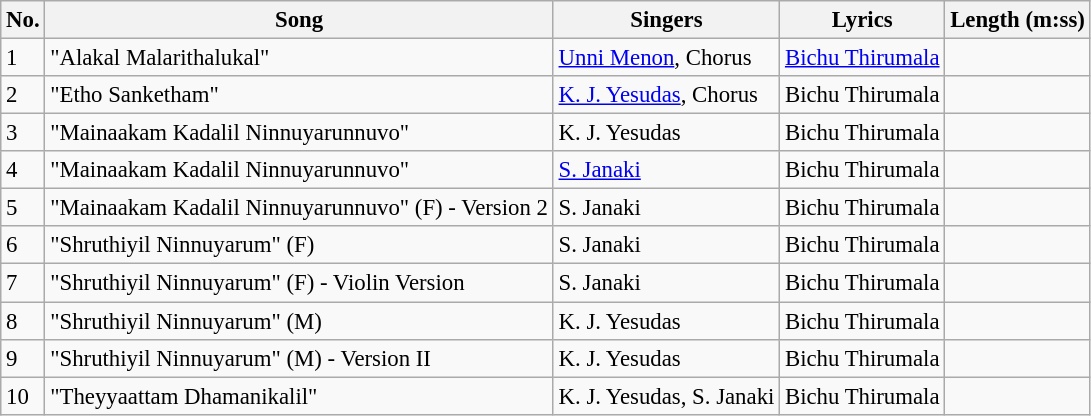<table class="wikitable" style="font-size:95%;">
<tr>
<th>No.</th>
<th>Song</th>
<th>Singers</th>
<th>Lyrics</th>
<th>Length (m:ss)</th>
</tr>
<tr>
<td>1</td>
<td>"Alakal Malarithalukal"</td>
<td><a href='#'>Unni Menon</a>, Chorus</td>
<td><a href='#'>Bichu Thirumala</a></td>
<td></td>
</tr>
<tr>
<td>2</td>
<td>"Etho Sanketham"</td>
<td><a href='#'>K. J. Yesudas</a>, Chorus</td>
<td>Bichu Thirumala</td>
<td></td>
</tr>
<tr>
<td>3</td>
<td>"Mainaakam Kadalil Ninnuyarunnuvo"</td>
<td>K. J. Yesudas</td>
<td>Bichu Thirumala</td>
<td></td>
</tr>
<tr>
<td>4</td>
<td>"Mainaakam Kadalil Ninnuyarunnuvo"</td>
<td><a href='#'>S. Janaki</a></td>
<td>Bichu Thirumala</td>
<td></td>
</tr>
<tr>
<td>5</td>
<td>"Mainaakam Kadalil Ninnuyarunnuvo" (F) - Version 2</td>
<td>S. Janaki</td>
<td>Bichu Thirumala</td>
<td></td>
</tr>
<tr>
<td>6</td>
<td>"Shruthiyil Ninnuyarum" (F)</td>
<td>S. Janaki</td>
<td>Bichu Thirumala</td>
<td></td>
</tr>
<tr>
<td>7</td>
<td>"Shruthiyil Ninnuyarum" (F) - Violin Version</td>
<td>S. Janaki</td>
<td>Bichu Thirumala</td>
<td></td>
</tr>
<tr>
<td>8</td>
<td>"Shruthiyil Ninnuyarum" (M)</td>
<td>K. J. Yesudas</td>
<td>Bichu Thirumala</td>
<td></td>
</tr>
<tr>
<td>9</td>
<td>"Shruthiyil Ninnuyarum" (M) - Version II</td>
<td>K. J. Yesudas</td>
<td>Bichu Thirumala</td>
<td></td>
</tr>
<tr>
<td>10</td>
<td>"Theyyaattam Dhamanikalil"</td>
<td>K. J. Yesudas, S. Janaki</td>
<td>Bichu Thirumala</td>
<td></td>
</tr>
</table>
